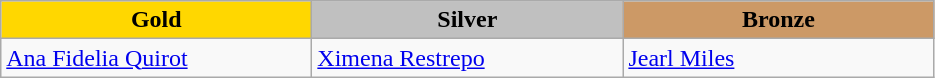<table class="wikitable" style="text-align:left">
<tr align="center">
<td width=200 bgcolor=gold><strong>Gold</strong></td>
<td width=200 bgcolor=silver><strong>Silver</strong></td>
<td width=200 bgcolor=CC9966><strong>Bronze</strong></td>
</tr>
<tr>
<td><a href='#'>Ana Fidelia Quirot</a><br><em></em></td>
<td><a href='#'>Ximena Restrepo</a><br><em></em></td>
<td><a href='#'>Jearl Miles</a><br><em></em></td>
</tr>
</table>
